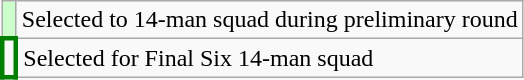<table class="wikitable">
<tr>
<td style="background: #ccffcc";></td>
<td>Selected to 14-man squad during preliminary round</td>
</tr>
<tr>
<td style="border:3px solid green";></td>
<td>Selected for Final Six 14-man squad</td>
</tr>
</table>
